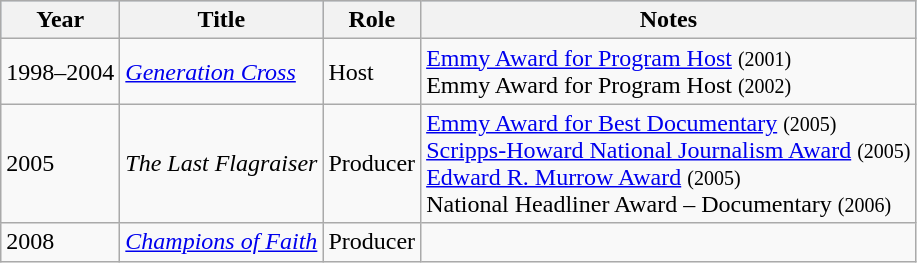<table class="wikitable">
<tr style="background:#b0c4de; text-align:center;">
<th>Year</th>
<th>Title</th>
<th>Role</th>
<th>Notes</th>
</tr>
<tr>
<td>1998–2004</td>
<td><em><a href='#'>Generation Cross</a></em></td>
<td>Host</td>
<td><a href='#'>Emmy Award for Program Host</a> <small>(2001)</small><br>Emmy Award for Program Host <small>(2002)</small></td>
</tr>
<tr>
<td>2005</td>
<td><em>The Last Flagraiser</em></td>
<td>Producer</td>
<td><a href='#'>Emmy Award for Best Documentary</a> <small>(2005)</small><br><a href='#'>Scripps-Howard National Journalism Award</a> <small>(2005)</small><br><a href='#'>Edward R. Murrow Award</a> <small>(2005)</small><br>National Headliner Award – Documentary <small>(2006)</small></td>
</tr>
<tr>
<td>2008</td>
<td><em><a href='#'>Champions of Faith</a></em></td>
<td>Producer</td>
<td></td>
</tr>
</table>
